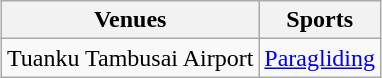<table class="wikitable" style="margin-left:auto;margin-right:auto">
<tr>
<th>Venues</th>
<th>Sports</th>
</tr>
<tr>
<td>Tuanku Tambusai Airport</td>
<td><a href='#'>Paragliding</a></td>
</tr>
</table>
